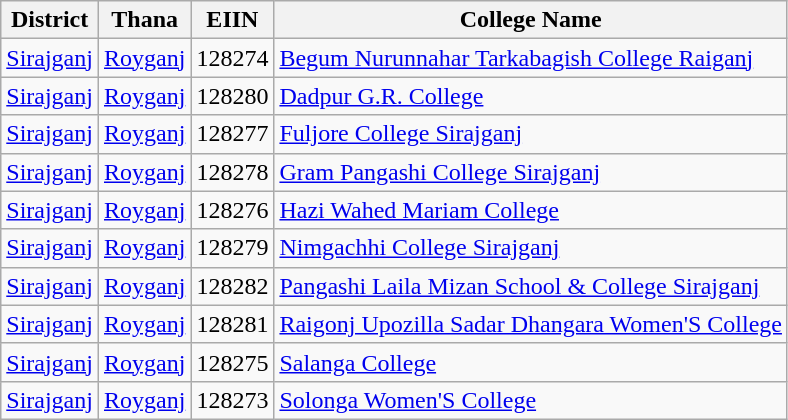<table class="wikitable">
<tr>
<th style="text-align: center;">District</th>
<th style="text-align: center;">Thana</th>
<th style="text-align: center;">EIIN</th>
<th style="text-align: center;">College Name</th>
</tr>
<tr>
<td style="text-align: center;"><a href='#'>Sirajganj</a></td>
<td style="text-align: center;"><a href='#'>Royganj</a></td>
<td style="text-align: center;">128274</td>
<td><a href='#'>Begum Nurunnahar Tarkabagish College Raiganj</a></td>
</tr>
<tr>
<td style="text-align: center;"><a href='#'>Sirajganj</a></td>
<td style="text-align: center;"><a href='#'>Royganj</a></td>
<td style="text-align: center;">128280</td>
<td><a href='#'>Dadpur G.R. College</a></td>
</tr>
<tr>
<td style="text-align: center;"><a href='#'>Sirajganj</a></td>
<td style="text-align: center;"><a href='#'>Royganj</a></td>
<td style="text-align: center;">128277</td>
<td><a href='#'>Fuljore College Sirajganj</a></td>
</tr>
<tr>
<td style="text-align: center;"><a href='#'>Sirajganj</a></td>
<td style="text-align: center;"><a href='#'>Royganj</a></td>
<td style="text-align: center;">128278</td>
<td><a href='#'>Gram Pangashi College Sirajganj</a></td>
</tr>
<tr>
<td style="text-align: center;"><a href='#'>Sirajganj</a></td>
<td style="text-align: center;"><a href='#'>Royganj</a></td>
<td style="text-align: center;">128276</td>
<td><a href='#'>Hazi Wahed Mariam College</a></td>
</tr>
<tr>
<td style="text-align: center;"><a href='#'>Sirajganj</a></td>
<td style="text-align: center;"><a href='#'>Royganj</a></td>
<td style="text-align: center;">128279</td>
<td><a href='#'>Nimgachhi College Sirajganj</a></td>
</tr>
<tr>
<td style="text-align: center;"><a href='#'>Sirajganj</a></td>
<td style="text-align: center;"><a href='#'>Royganj</a></td>
<td style="text-align: center;">128282</td>
<td><a href='#'>Pangashi Laila Mizan School & College Sirajganj</a></td>
</tr>
<tr>
<td style="text-align: center;"><a href='#'>Sirajganj</a></td>
<td style="text-align: center;"><a href='#'>Royganj</a></td>
<td style="text-align: center;">128281</td>
<td><a href='#'>Raigonj Upozilla Sadar Dhangara Women'S College</a></td>
</tr>
<tr>
<td style="text-align: center;"><a href='#'>Sirajganj</a></td>
<td style="text-align: center;"><a href='#'>Royganj</a></td>
<td style="text-align: center;">128275</td>
<td><a href='#'>Salanga College</a></td>
</tr>
<tr>
<td style="text-align: center;"><a href='#'>Sirajganj</a></td>
<td style="text-align: center;"><a href='#'>Royganj</a></td>
<td style="text-align: center;">128273</td>
<td><a href='#'>Solonga Women'S College</a></td>
</tr>
</table>
